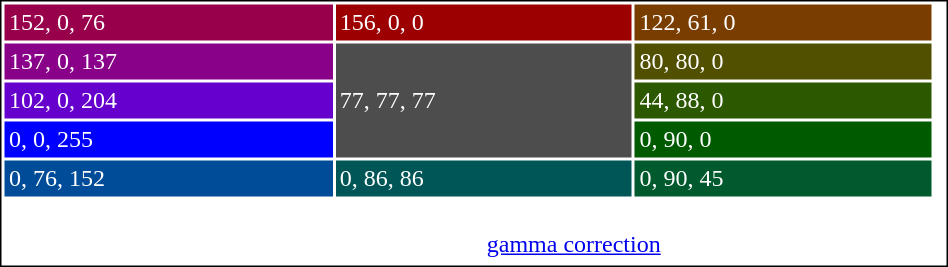<table class="floatright" cellpadding="3" style="border: 1px solid black; color: #ffffff;  max-width: 50%;">
<tr>
<td style="background-color:#98004c">152, 0, 76</td>
<td style="background-color:#9c0000">156, 0, 0</td>
<td style="background-color:#7a3d00">122, 61, 0</td>
<td></td>
</tr>
<tr>
<td style="background-color:#890089">137, 0, 137</td>
<td style="background-color:#4d4d4d" rowspan="3">77, 77, 77</td>
<td style="background-color:#505000">80, 80, 0</td>
<td></td>
</tr>
<tr>
<td style="background-color:#6600cc">102, 0, 204</td>
<td style="background-color:#2c5800">44, 88, 0</td>
<td></td>
</tr>
<tr>
<td style="background-color:#0000ff">0, 0, 255</td>
<td style="background-color:#005a00">0, 90, 0</td>
<td></td>
</tr>
<tr>
<td style="background-color:#004c98">0, 76, 152</td>
<td style="background-color:#005656">0, 86, 86</td>
<td style="background-color:#005a2d">0, 90, 45</td>
<td></td>
</tr>
<tr>
<td colspan="3" style="text-align: center;"><span> RGB values of example colors with the same relative luminance as the darkest primary color (blue) using <strong>BT. 709</strong> primaries for <a href='#'>gamma correction</a> equal to 2.2. </span></td>
</tr>
</table>
